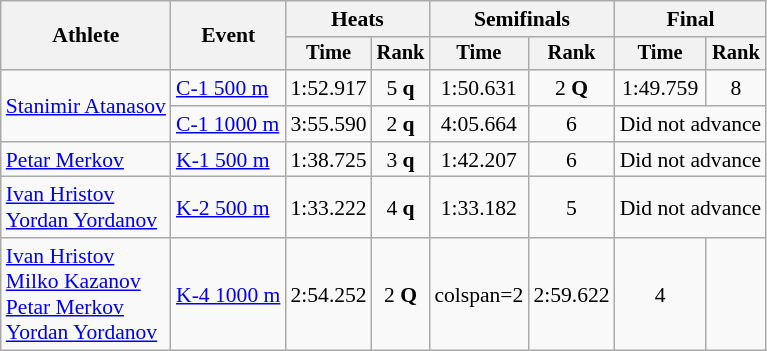<table class="wikitable" style="font-size:90%">
<tr>
<th rowspan=2>Athlete</th>
<th rowspan=2>Event</th>
<th colspan=2>Heats</th>
<th colspan=2>Semifinals</th>
<th colspan=2>Final</th>
</tr>
<tr style="font-size:95%">
<th>Time</th>
<th>Rank</th>
<th>Time</th>
<th>Rank</th>
<th>Time</th>
<th>Rank</th>
</tr>
<tr align=center>
<td align=left rowspan=2><a href='#'>Stanimir Atanasov</a></td>
<td align=left><a href='#'>C-1 500 m</a></td>
<td>1:52.917</td>
<td>5 <strong>q</strong></td>
<td>1:50.631</td>
<td>2 <strong>Q</strong></td>
<td>1:49.759</td>
<td>8</td>
</tr>
<tr align=center>
<td align=left><a href='#'>C-1 1000 m</a></td>
<td>3:55.590</td>
<td>2 <strong>q</strong></td>
<td>4:05.664</td>
<td>6</td>
<td colspan=2>Did not advance</td>
</tr>
<tr align=center>
<td align=left><a href='#'>Petar Merkov</a></td>
<td align=left><a href='#'>K-1 500 m</a></td>
<td>1:38.725</td>
<td>3 <strong>q</strong></td>
<td>1:42.207</td>
<td>6</td>
<td colspan=2>Did not advance</td>
</tr>
<tr align=center>
<td align=left><a href='#'>Ivan Hristov</a><br><a href='#'>Yordan Yordanov</a></td>
<td align=left><a href='#'>K-2 500 m</a></td>
<td>1:33.222</td>
<td>4 <strong>q</strong></td>
<td>1:33.182</td>
<td>5</td>
<td colspan=2>Did not advance</td>
</tr>
<tr align=center>
<td align=left><a href='#'>Ivan Hristov</a><br><a href='#'>Milko Kazanov</a><br><a href='#'>Petar Merkov</a><br><a href='#'>Yordan Yordanov</a></td>
<td align=left><a href='#'>K-4 1000 m</a></td>
<td>2:54.252</td>
<td>2 <strong>Q</strong></td>
<td>colspan=2 </td>
<td>2:59.622</td>
<td>4</td>
</tr>
</table>
